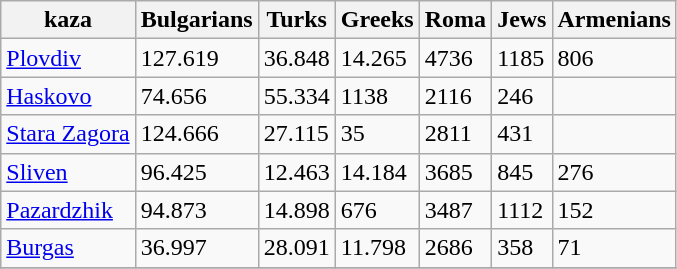<table class="wikitable sortable">
<tr>
<th>kaza</th>
<th>Bulgarians</th>
<th>Turks</th>
<th>Greeks</th>
<th>Roma</th>
<th>Jews</th>
<th>Armenians</th>
</tr>
<tr>
<td><a href='#'>Plovdiv</a></td>
<td>127.619</td>
<td>36.848</td>
<td>14.265</td>
<td>4736</td>
<td>1185</td>
<td>806</td>
</tr>
<tr>
<td><a href='#'>Haskovo</a></td>
<td>74.656</td>
<td>55.334</td>
<td>1138</td>
<td>2116</td>
<td>246</td>
<td></td>
</tr>
<tr>
<td><a href='#'>Stara Zagora</a></td>
<td>124.666</td>
<td>27.115</td>
<td>35</td>
<td>2811</td>
<td>431</td>
<td></td>
</tr>
<tr>
<td><a href='#'>Sliven</a></td>
<td>96.425</td>
<td>12.463</td>
<td>14.184</td>
<td>3685</td>
<td>845</td>
<td>276</td>
</tr>
<tr>
<td><a href='#'>Pazardzhik</a></td>
<td>94.873</td>
<td>14.898</td>
<td>676</td>
<td>3487</td>
<td>1112</td>
<td>152</td>
</tr>
<tr>
<td><a href='#'>Burgas</a></td>
<td>36.997</td>
<td>28.091</td>
<td>11.798</td>
<td>2686</td>
<td>358</td>
<td>71</td>
</tr>
<tr>
</tr>
</table>
